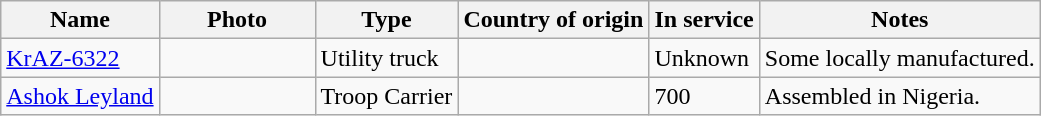<table class="wikitable">
<tr>
<th>Name</th>
<th style="width:15%;">Photo</th>
<th>Type</th>
<th>Country of origin</th>
<th>In service</th>
<th>Notes</th>
</tr>
<tr>
<td><a href='#'>KrAZ-6322</a></td>
<td></td>
<td>Utility truck</td>
<td></td>
<td>Unknown</td>
<td>Some locally manufactured.</td>
</tr>
<tr>
<td><a href='#'>Ashok Leyland</a></td>
<td></td>
<td>Troop Carrier</td>
<td></td>
<td>700 </td>
<td>Assembled in Nigeria.</td>
</tr>
</table>
